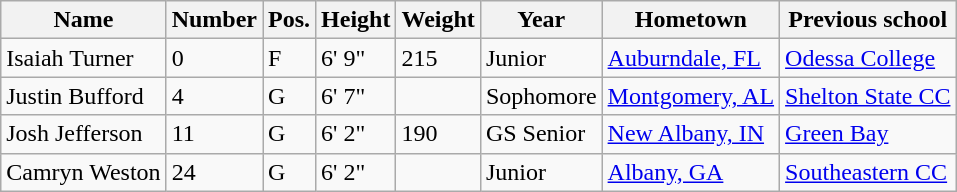<table class="wikitable sortable" border="1">
<tr>
<th>Name</th>
<th>Number</th>
<th>Pos.</th>
<th>Height</th>
<th>Weight</th>
<th>Year</th>
<th>Hometown</th>
<th class="unsortable">Previous school</th>
</tr>
<tr>
<td>Isaiah Turner</td>
<td>0</td>
<td>F</td>
<td>6' 9"</td>
<td>215</td>
<td>Junior</td>
<td><a href='#'>Auburndale, FL</a></td>
<td><a href='#'>Odessa College</a></td>
</tr>
<tr>
<td>Justin Bufford</td>
<td>4</td>
<td>G</td>
<td>6' 7"</td>
<td></td>
<td>Sophomore</td>
<td><a href='#'>Montgomery, AL</a></td>
<td><a href='#'>Shelton State CC</a></td>
</tr>
<tr>
<td>Josh Jefferson</td>
<td>11</td>
<td>G</td>
<td>6' 2"</td>
<td>190</td>
<td>GS Senior</td>
<td><a href='#'>New Albany, IN</a></td>
<td><a href='#'>Green Bay</a></td>
</tr>
<tr>
<td>Camryn Weston</td>
<td>24</td>
<td>G</td>
<td>6' 2"</td>
<td></td>
<td>Junior</td>
<td><a href='#'>Albany, GA</a></td>
<td><a href='#'>Southeastern CC</a></td>
</tr>
</table>
